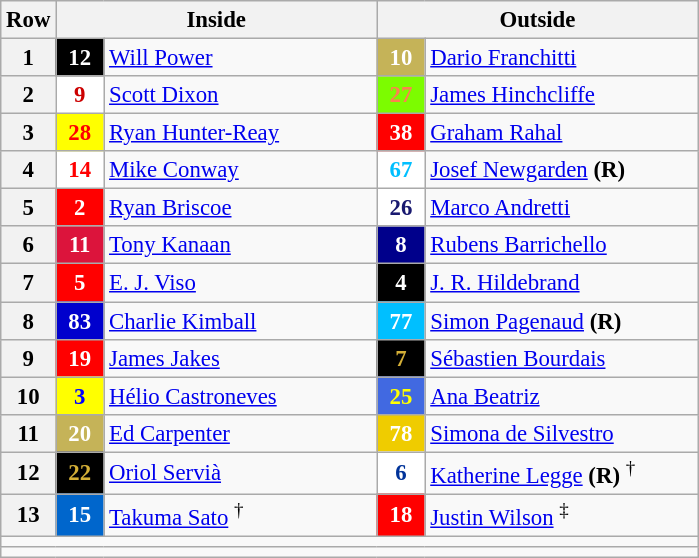<table class="wikitable" style="font-size: 95%;">
<tr>
<th width="25">Row</th>
<th colspan=2 width="200">Inside</th>
<th colspan=2 width="200">Outside</th>
</tr>
<tr>
<th>1</th>
<td style="background:black; color:white;" align=center width="25"><strong>12</strong></td>
<td width="175"> <a href='#'>Will Power</a></td>
<td style="background:#C5B358; color:white;" align=center width="25"><strong>10</strong></td>
<td width="175"> <a href='#'>Dario Franchitti</a></td>
</tr>
<tr>
<th>2</th>
<td style="background:white; color:#CC0000;" align="center"><strong>9</strong></td>
<td> <a href='#'>Scott Dixon</a></td>
<td style="background:lawngreen; color:coral;" align="center"><strong>27</strong></td>
<td> <a href='#'>James Hinchcliffe</a></td>
</tr>
<tr>
<th>3</th>
<td style="background:yellow; color:red;" align="center"><strong>28</strong></td>
<td> <a href='#'>Ryan Hunter-Reay</a></td>
<td style="background:red; color:white;" align="center"><strong>38</strong></td>
<td> <a href='#'>Graham Rahal</a></td>
</tr>
<tr>
<th>4</th>
<td style="background:white; color:red;" align="center"><strong>14</strong></td>
<td> <a href='#'>Mike Conway</a></td>
<td style="background:white; color:deepskyblue;" align="center"><strong>67</strong></td>
<td> <a href='#'>Josef Newgarden</a>  <strong>(R)</strong></td>
</tr>
<tr>
<th>5</th>
<td style="background:red; color:white;" align="center"><strong>2</strong></td>
<td> <a href='#'>Ryan Briscoe</a></td>
<td style="background:white; color:midnightblue;" align="center"><strong>26</strong></td>
<td> <a href='#'>Marco Andretti</a></td>
</tr>
<tr>
<th>6</th>
<td style="background:crimson; color:white;" align="center"><strong>11</strong></td>
<td> <a href='#'>Tony Kanaan</a></td>
<td style="background:darkblue; color:white;" align="center"><strong>8</strong></td>
<td> <a href='#'>Rubens Barrichello</a></td>
</tr>
<tr>
<th>7</th>
<td style="background:red; color:white;" align="center"><strong>5</strong></td>
<td> <a href='#'>E. J. Viso</a></td>
<td style="background:black; color:white;" align="center"><strong>4</strong></td>
<td> <a href='#'>J. R. Hildebrand</a></td>
</tr>
<tr>
<th>8</th>
<td style="background:mediumblue; color:white;" align="center"><strong>83</strong></td>
<td> <a href='#'>Charlie Kimball</a></td>
<td style="background:deepskyblue; color:white;" align=center width="25"><strong>77</strong></td>
<td> <a href='#'>Simon Pagenaud</a> <strong>(R)</strong></td>
</tr>
<tr>
<th>9</th>
<td style="background:red; color:white;" align="center"><strong>19</strong></td>
<td> <a href='#'>James Jakes</a></td>
<td style="background:black; color:#D4AF37;" align=center width="25"><strong>7</strong></td>
<td> <a href='#'>Sébastien Bourdais</a></td>
</tr>
<tr>
<th>10</th>
<td style="background:yellow; color:blue;" align="center"><strong>3</strong></td>
<td> <a href='#'>Hélio Castroneves</a></td>
<td style="background:royalblue; color:yellow;" align="center"><strong>25</strong></td>
<td> <a href='#'>Ana Beatriz</a></td>
</tr>
<tr>
<th>11</th>
<td style="background:#C5B358; color:white;" align="center"><strong>20</strong></td>
<td> <a href='#'>Ed Carpenter</a></td>
<td style="background:#EFCC00; color:white;" align="center"><strong>78</strong></td>
<td> <a href='#'>Simona de Silvestro</a></td>
</tr>
<tr>
<th>12</th>
<td style="background:black; color:#D4AF37;" align="center"><strong>22</strong></td>
<td> <a href='#'>Oriol Servià</a></td>
<td style="background:white; color:#003399;" align="center"><strong>6</strong></td>
<td> <a href='#'>Katherine Legge</a> <strong>(R)</strong> <sup>†</sup></td>
</tr>
<tr>
<th>13</th>
<td style="background:#0066CC; color:white;" align="center"><strong>15</strong></td>
<td> <a href='#'>Takuma Sato</a> <sup>†</sup></td>
<td style="background:red; color:white;" align="center"><strong>18</strong></td>
<td> <a href='#'>Justin Wilson</a> <sup>‡</sup></td>
</tr>
<tr>
<td colspan=5></td>
</tr>
<tr>
<td colspan=5></td>
</tr>
</table>
